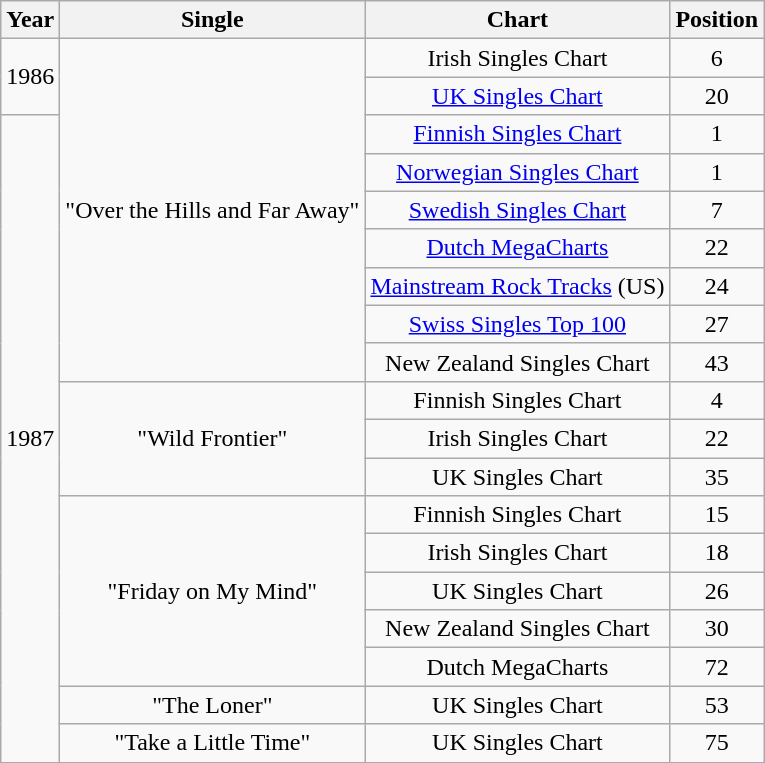<table class="wikitable">
<tr>
<th>Year</th>
<th>Single</th>
<th>Chart</th>
<th>Position</th>
</tr>
<tr>
<td align="center" rowspan="2">1986</td>
<td align="center" rowspan="9">"Over the Hills and Far Away"</td>
<td align="center">Irish Singles Chart</td>
<td align="center">6</td>
</tr>
<tr>
<td align="center"><a href='#'>UK Singles Chart</a></td>
<td align="center">20</td>
</tr>
<tr>
<td align="center" rowspan="17">1987</td>
<td align="center"><a href='#'>Finnish Singles Chart</a></td>
<td align="center">1</td>
</tr>
<tr>
<td align="center"><a href='#'>Norwegian Singles Chart</a></td>
<td align="center">1</td>
</tr>
<tr>
<td align="center"><a href='#'>Swedish Singles Chart</a></td>
<td align="center">7</td>
</tr>
<tr>
<td align="center"><a href='#'>Dutch MegaCharts</a></td>
<td align="center">22</td>
</tr>
<tr>
<td align="center"><a href='#'>Mainstream Rock Tracks</a> (US)</td>
<td align="center">24</td>
</tr>
<tr>
<td align="center"><a href='#'>Swiss Singles Top 100</a></td>
<td align="center">27</td>
</tr>
<tr>
<td align="center">New Zealand Singles Chart</td>
<td align="center">43</td>
</tr>
<tr>
<td align="center" rowspan="3">"Wild Frontier"</td>
<td align="center">Finnish Singles Chart</td>
<td align="center">4</td>
</tr>
<tr>
<td align="center">Irish Singles Chart</td>
<td align="center">22</td>
</tr>
<tr>
<td align="center">UK Singles Chart</td>
<td align="center">35</td>
</tr>
<tr>
<td align="center" rowspan="5">"Friday on My Mind"</td>
<td align="center">Finnish Singles Chart</td>
<td align="center">15</td>
</tr>
<tr>
<td align="center">Irish Singles Chart</td>
<td align="center">18</td>
</tr>
<tr>
<td align="center">UK Singles Chart</td>
<td align="center">26</td>
</tr>
<tr>
<td align="center">New Zealand Singles Chart</td>
<td align="center">30</td>
</tr>
<tr>
<td align="center">Dutch MegaCharts</td>
<td align="center">72</td>
</tr>
<tr>
<td align="center">"The Loner"</td>
<td align="center">UK Singles Chart</td>
<td align="center">53</td>
</tr>
<tr>
<td align="center">"Take a Little Time"</td>
<td align="center">UK Singles Chart</td>
<td align="center">75</td>
</tr>
</table>
